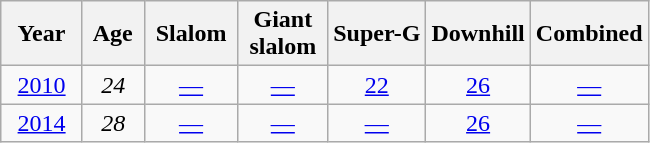<table class=wikitable style="text-align:center">
<tr>
<th>  Year  </th>
<th> Age </th>
<th> Slalom </th>
<th> Giant <br> slalom </th>
<th>Super-G</th>
<th>Downhill</th>
<th>Combined</th>
</tr>
<tr>
<td><a href='#'>2010</a></td>
<td><em>24</em></td>
<td><a href='#'>—</a></td>
<td><a href='#'>—</a></td>
<td><a href='#'>22</a></td>
<td><a href='#'>26</a></td>
<td><a href='#'>—</a></td>
</tr>
<tr>
<td><a href='#'>2014</a></td>
<td><em>28</em></td>
<td><a href='#'>—</a></td>
<td><a href='#'>—</a></td>
<td><a href='#'>—</a></td>
<td><a href='#'>26</a></td>
<td><a href='#'>—</a></td>
</tr>
</table>
